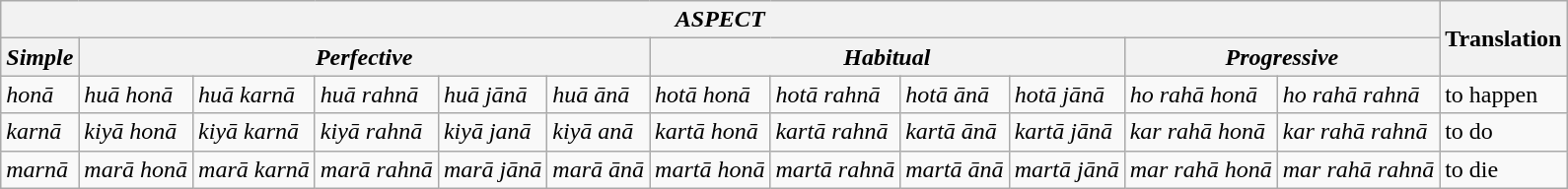<table class="wikitable">
<tr>
<th colspan="12"><em>ASPECT</em></th>
<th rowspan="2">Translation</th>
</tr>
<tr>
<th><em>Simple</em></th>
<th colspan="5"><em>Perfective</em></th>
<th colspan="4"><em>Habitual</em></th>
<th colspan="2"><em>Progressive</em></th>
</tr>
<tr>
<td><em>honā</em></td>
<td><em>huā honā</em></td>
<td><em>huā karnā</em></td>
<td><em>huā rahnā</em></td>
<td><em>huā jānā</em></td>
<td><em>huā ānā</em></td>
<td><em>hotā honā</em></td>
<td><em>hotā rahnā</em></td>
<td><em>hotā ānā</em></td>
<td><em>hotā jānā</em></td>
<td><em>ho rahā honā</em></td>
<td><em>ho rahā rahnā</em></td>
<td>to happen</td>
</tr>
<tr>
<td><em>karnā</em></td>
<td><em>kiyā honā</em></td>
<td><em>kiyā karnā</em></td>
<td><em>kiyā rahnā</em></td>
<td><em>kiyā janā</em></td>
<td><em>kiyā anā</em></td>
<td><em>kartā honā</em></td>
<td><em>kartā rahnā</em></td>
<td><em>kartā ānā</em></td>
<td><em>kartā jānā</em></td>
<td><em>kar rahā honā</em></td>
<td><em>kar rahā rahnā</em></td>
<td>to do</td>
</tr>
<tr>
<td><em>marnā</em></td>
<td><em>marā honā</em></td>
<td><em>marā karnā</em></td>
<td><em>marā rahnā</em></td>
<td><em>marā jānā</em></td>
<td><em>marā ānā</em></td>
<td><em>martā honā</em></td>
<td><em>martā rahnā</em></td>
<td><em>martā ānā</em></td>
<td><em>martā jānā</em></td>
<td><em>mar rahā honā</em></td>
<td><em>mar rahā rahnā</em></td>
<td>to die</td>
</tr>
</table>
